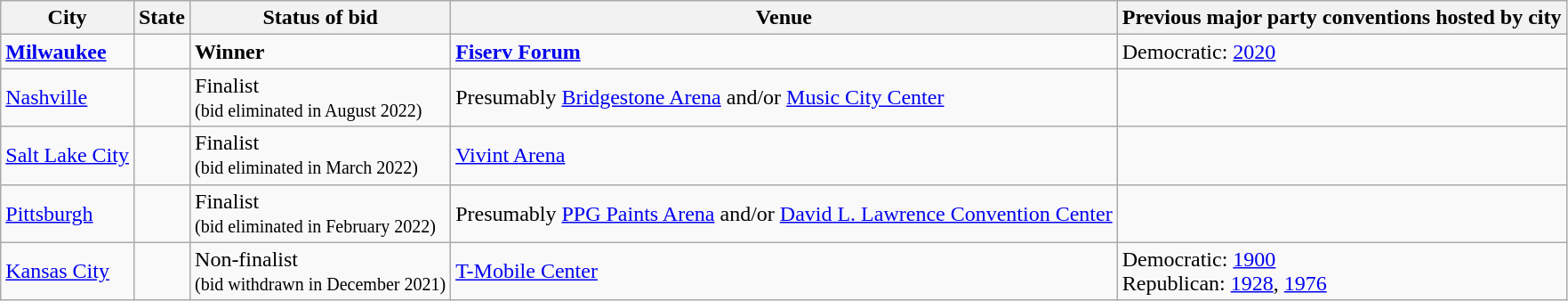<table class="wikitable">
<tr>
<th>City</th>
<th>State</th>
<th>Status of bid</th>
<th>Venue</th>
<th>Previous major party conventions hosted by city</th>
</tr>
<tr>
<td><strong><a href='#'>Milwaukee</a></strong></td>
<td><strong></strong></td>
<td><strong>Winner</strong></td>
<td><strong><a href='#'>Fiserv Forum</a></strong></td>
<td>Democratic: <a href='#'>2020</a></td>
</tr>
<tr>
<td><a href='#'>Nashville</a></td>
<td></td>
<td>Finalist <br><small>(bid eliminated in August 2022)</small></td>
<td>Presumably <a href='#'>Bridgestone Arena</a> and/or <a href='#'>Music City Center</a></td>
<td></td>
</tr>
<tr>
<td><a href='#'>Salt Lake City</a></td>
<td></td>
<td>Finalist <br><small>(bid eliminated in March 2022)</small></td>
<td><a href='#'>Vivint Arena</a></td>
<td></td>
</tr>
<tr>
<td><a href='#'>Pittsburgh</a></td>
<td></td>
<td>Finalist <br><small>(bid eliminated in February 2022)</small></td>
<td>Presumably <a href='#'>PPG Paints Arena</a> and/or <a href='#'>David L. Lawrence Convention Center</a></td>
<td></td>
</tr>
<tr>
<td><a href='#'>Kansas City</a></td>
<td></td>
<td>Non-finalist <br><small>(bid withdrawn in December 2021)</small></td>
<td><a href='#'>T-Mobile Center</a></td>
<td>Democratic: <a href='#'>1900</a><br>Republican: <a href='#'>1928</a>, <a href='#'>1976</a></td>
</tr>
</table>
